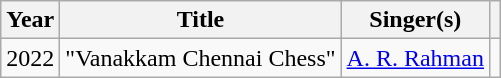<table class="wikitable">
<tr>
<th scope="col">Year</th>
<th scope="col">Title</th>
<th scope="col">Singer(s)</th>
<th class="unsortable" scope="col"></th>
</tr>
<tr>
<td>2022</td>
<td>"Vanakkam Chennai Chess"</td>
<td><a href='#'>A. R. Rahman</a></td>
<td></td>
</tr>
</table>
